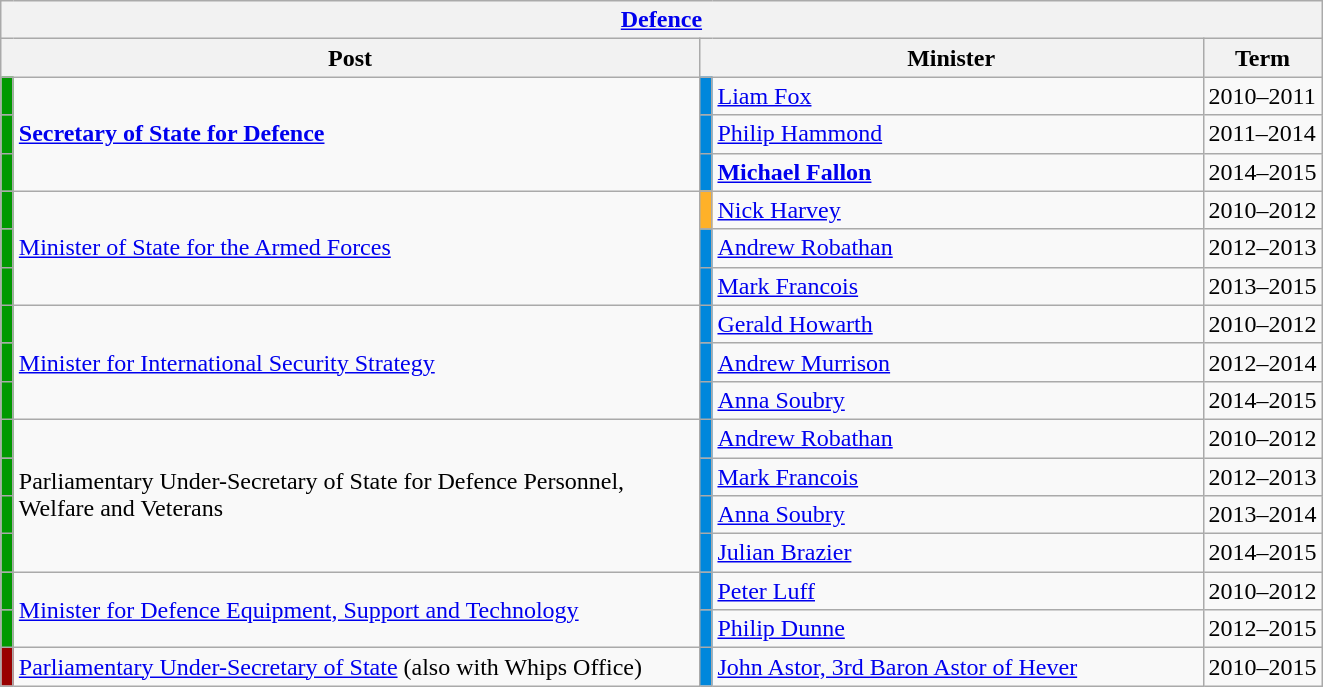<table class="wikitable">
<tr>
<th colspan=5><a href='#'>Defence</a></th>
</tr>
<tr>
<th colspan=2>Post</th>
<th colspan=2>Minister</th>
<th>Term</th>
</tr>
<tr>
<td style="width:1px;; background:#090;"></td>
<td style="width:450px;" rowspan="3"><strong><a href='#'>Secretary of State for Defence</a></strong></td>
<td style="width:1px;; background:#0087dc;"></td>
<td width=320><a href='#'>Liam Fox</a></td>
<td>2010–2011</td>
</tr>
<tr>
<td style="width:1px;; background:#090;"></td>
<td style="width:1px;; background:#0087dc;"></td>
<td><a href='#'>Philip Hammond</a></td>
<td>2011–2014</td>
</tr>
<tr>
<td style="width:1px;; background:#090;"></td>
<td style="width:1px;; background:#0087dc;"></td>
<td><strong><a href='#'>Michael Fallon</a></strong></td>
<td>2014–2015</td>
</tr>
<tr>
<td style="width:1px;; background:#090;"></td>
<td rowspan="3"><a href='#'>Minister of State for the Armed Forces</a></td>
<td style="width:1px;; background:#FFB128;"></td>
<td><a href='#'>Nick Harvey</a></td>
<td>2010–2012</td>
</tr>
<tr>
<td style="width:1px;; background:#090;"></td>
<td style="width:1px;; background:#0087dc;"></td>
<td><a href='#'>Andrew Robathan</a></td>
<td>2012–2013</td>
</tr>
<tr>
<td style="width:1px;; background:#090;"></td>
<td style="width:1px;; background:#0087dc;"></td>
<td><a href='#'>Mark Francois</a></td>
<td>2013–2015</td>
</tr>
<tr>
<td style="width:1px;; background:#090;"></td>
<td style="width:450px;" rowspan="3"><a href='#'>Minister for International Security Strategy</a></td>
<td style="width:1px;; background:#0087dc;"></td>
<td><a href='#'>Gerald Howarth</a></td>
<td>2010–2012</td>
</tr>
<tr>
<td style="width:1px;; background:#090;"></td>
<td style="width:1px;; background:#0087dc;"></td>
<td><a href='#'>Andrew Murrison</a></td>
<td>2012–2014</td>
</tr>
<tr>
<td style="width:1px;; background:#090;"></td>
<td style="width:1px;; background:#0087dc;"></td>
<td><a href='#'>Anna Soubry</a></td>
<td>2014–2015</td>
</tr>
<tr>
<td style="width:1px;; background:#090;"></td>
<td style="width:450px;" rowspan="4">Parliamentary Under-Secretary of State for Defence Personnel,<br>Welfare and Veterans</td>
<td style="width:1px;; background:#0087dc;"></td>
<td><a href='#'>Andrew Robathan</a></td>
<td>2010–2012</td>
</tr>
<tr>
<td style="width:1px;; background:#090;"></td>
<td style="width:1px;; background:#0087dc;"></td>
<td><a href='#'>Mark Francois</a></td>
<td>2012–2013</td>
</tr>
<tr>
<td style="width:1px;; background:#090;"></td>
<td style="width:1px;; background:#0087dc;"></td>
<td><a href='#'>Anna Soubry</a></td>
<td>2013–2014</td>
</tr>
<tr>
<td style="width:1px;; background:#090;"></td>
<td style="width:1px;; background:#0087dc;"></td>
<td><a href='#'>Julian Brazier</a></td>
<td>2014–2015</td>
</tr>
<tr>
<td style="width:1px;; background:#090;"></td>
<td style="width:450px;" rowspan="2"><a href='#'>Minister for Defence Equipment, Support and Technology</a></td>
<td style="width:1px;; background:#0087dc;"></td>
<td><a href='#'>Peter Luff</a></td>
<td>2010–2012</td>
</tr>
<tr>
<td style="width:1px;; background:#090;"></td>
<td style="width:1px;; background:#0087dc;"></td>
<td><a href='#'>Philip Dunne</a></td>
<td>2012–2015</td>
</tr>
<tr>
<td style="width:1px;; background:#900;"></td>
<td><a href='#'>Parliamentary Under-Secretary of State</a> (also with Whips Office)</td>
<td style="width:1px;; background:#0087dc;"></td>
<td><a href='#'>John Astor, 3rd Baron Astor of Hever</a></td>
<td>2010–2015</td>
</tr>
</table>
